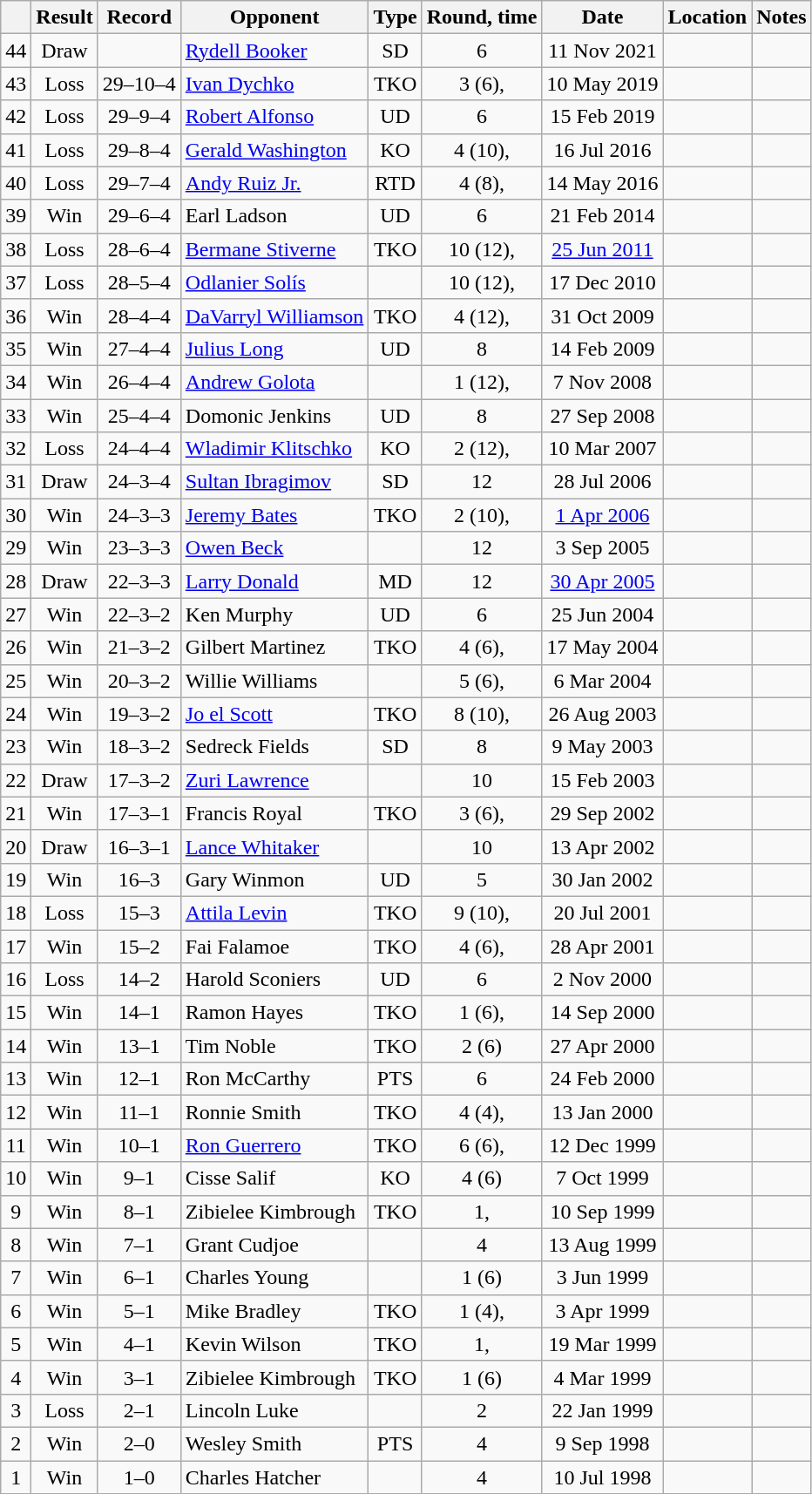<table class="wikitable" style="text-align:center">
<tr>
<th></th>
<th>Result</th>
<th>Record</th>
<th>Opponent</th>
<th>Type</th>
<th>Round, time</th>
<th>Date</th>
<th>Location</th>
<th>Notes</th>
</tr>
<tr>
<td>44</td>
<td>Draw</td>
<td></td>
<td style="text-align:left;"><a href='#'>Rydell Booker</a></td>
<td>SD</td>
<td>6</td>
<td>11 Nov 2021</td>
<td style="text-align:left;"></td>
<td></td>
</tr>
<tr>
<td>43</td>
<td>Loss</td>
<td>29–10–4</td>
<td style="text-align:left;"><a href='#'>Ivan Dychko</a></td>
<td>TKO</td>
<td>3 (6), </td>
<td>10 May 2019</td>
<td style="text-align:left;"></td>
<td></td>
</tr>
<tr>
<td>42</td>
<td>Loss</td>
<td>29–9–4</td>
<td style="text-align:left;"><a href='#'>Robert Alfonso</a></td>
<td>UD</td>
<td>6</td>
<td>15 Feb 2019</td>
<td style="text-align:left;"></td>
<td></td>
</tr>
<tr>
<td>41</td>
<td>Loss</td>
<td>29–8–4</td>
<td style="text-align:left;"><a href='#'>Gerald Washington</a></td>
<td>KO</td>
<td>4 (10), </td>
<td>16 Jul 2016</td>
<td style="text-align:left;"></td>
<td></td>
</tr>
<tr>
<td>40</td>
<td>Loss</td>
<td>29–7–4</td>
<td style="text-align:left;"><a href='#'>Andy Ruiz Jr.</a></td>
<td>RTD</td>
<td>4 (8), </td>
<td>14 May 2016</td>
<td style="text-align:left;"></td>
<td style="text-align:left;"></td>
</tr>
<tr>
<td>39</td>
<td>Win</td>
<td>29–6–4</td>
<td style="text-align:left;">Earl Ladson</td>
<td>UD</td>
<td>6</td>
<td>21 Feb 2014</td>
<td style="text-align:left;"></td>
<td></td>
</tr>
<tr>
<td>38</td>
<td>Loss</td>
<td>28–6–4</td>
<td style="text-align:left;"><a href='#'>Bermane Stiverne</a></td>
<td>TKO</td>
<td>10 (12), </td>
<td><a href='#'>25 Jun 2011</a></td>
<td style="text-align:left;"></td>
<td style="text-align:left;"></td>
</tr>
<tr>
<td>37</td>
<td>Loss</td>
<td>28–5–4</td>
<td style="text-align:left;"><a href='#'>Odlanier Solís</a></td>
<td></td>
<td>10 (12), </td>
<td>17 Dec 2010</td>
<td style="text-align:left;"></td>
<td style="text-align:left;"></td>
</tr>
<tr>
<td>36</td>
<td>Win</td>
<td>28–4–4</td>
<td style="text-align:left;"><a href='#'>DaVarryl Williamson</a></td>
<td>TKO</td>
<td>4 (12), </td>
<td>31 Oct 2009</td>
<td style="text-align:left;"></td>
<td></td>
</tr>
<tr>
<td>35</td>
<td>Win</td>
<td>27–4–4</td>
<td style="text-align:left;"><a href='#'>Julius Long</a></td>
<td>UD</td>
<td>8</td>
<td>14 Feb 2009</td>
<td style="text-align:left;"></td>
<td></td>
</tr>
<tr>
<td>34</td>
<td>Win</td>
<td>26–4–4</td>
<td style="text-align:left;"><a href='#'>Andrew Golota</a></td>
<td></td>
<td>1 (12), </td>
<td>7 Nov 2008</td>
<td style="text-align:left;"></td>
<td style="text-align:left;"></td>
</tr>
<tr>
<td>33</td>
<td>Win</td>
<td>25–4–4</td>
<td style="text-align:left;">Domonic Jenkins</td>
<td>UD</td>
<td>8</td>
<td>27 Sep 2008</td>
<td style="text-align:left;"></td>
<td></td>
</tr>
<tr>
<td>32</td>
<td>Loss</td>
<td>24–4–4</td>
<td style="text-align:left;"><a href='#'>Wladimir Klitschko</a></td>
<td>KO</td>
<td>2 (12), </td>
<td>10 Mar 2007</td>
<td style="text-align:left;"></td>
<td style="text-align:left;"></td>
</tr>
<tr>
<td>31</td>
<td>Draw</td>
<td>24–3–4</td>
<td style="text-align:left;"><a href='#'>Sultan Ibragimov</a></td>
<td>SD</td>
<td>12</td>
<td>28 Jul 2006</td>
<td style="text-align:left;"></td>
<td></td>
</tr>
<tr>
<td>30</td>
<td>Win</td>
<td>24–3–3</td>
<td style="text-align:left;"><a href='#'>Jeremy Bates</a></td>
<td>TKO</td>
<td>2 (10), </td>
<td><a href='#'>1 Apr 2006</a></td>
<td style="text-align:left;"></td>
<td></td>
</tr>
<tr>
<td>29</td>
<td>Win</td>
<td>23–3–3</td>
<td style="text-align:left;"><a href='#'>Owen Beck</a></td>
<td></td>
<td>12</td>
<td>3 Sep 2005</td>
<td style="text-align:left;"></td>
<td style="text-align:left;"></td>
</tr>
<tr>
<td>28</td>
<td>Draw</td>
<td>22–3–3</td>
<td style="text-align:left;"><a href='#'>Larry Donald</a></td>
<td>MD</td>
<td>12</td>
<td><a href='#'>30 Apr 2005</a></td>
<td style="text-align:left;"></td>
<td style="text-align:left;"></td>
</tr>
<tr>
<td>27</td>
<td>Win</td>
<td>22–3–2</td>
<td style="text-align:left;">Ken Murphy</td>
<td>UD</td>
<td>6</td>
<td>25 Jun 2004</td>
<td style="text-align:left;"></td>
<td></td>
</tr>
<tr>
<td>26</td>
<td>Win</td>
<td>21–3–2</td>
<td style="text-align:left;">Gilbert Martinez</td>
<td>TKO</td>
<td>4 (6), </td>
<td>17 May 2004</td>
<td style="text-align:left;"></td>
<td></td>
</tr>
<tr>
<td>25</td>
<td>Win</td>
<td>20–3–2</td>
<td style="text-align:left;">Willie Williams</td>
<td></td>
<td>5 (6), </td>
<td>6 Mar 2004</td>
<td style="text-align:left;"></td>
<td style="text-align:left;"></td>
</tr>
<tr>
<td>24</td>
<td>Win</td>
<td>19–3–2</td>
<td style="text-align:left;"><a href='#'>Jo el Scott</a></td>
<td>TKO</td>
<td>8 (10), </td>
<td>26 Aug 2003</td>
<td style="text-align:left;"></td>
<td></td>
</tr>
<tr>
<td>23</td>
<td>Win</td>
<td>18–3–2</td>
<td style="text-align:left;">Sedreck Fields</td>
<td>SD</td>
<td>8</td>
<td>9 May 2003</td>
<td style="text-align:left;"></td>
<td></td>
</tr>
<tr>
<td>22</td>
<td>Draw</td>
<td>17–3–2</td>
<td style="text-align:left;"><a href='#'>Zuri Lawrence</a></td>
<td></td>
<td>10</td>
<td>15 Feb 2003</td>
<td style="text-align:left;"></td>
<td></td>
</tr>
<tr>
<td>21</td>
<td>Win</td>
<td>17–3–1</td>
<td style="text-align:left;">Francis Royal</td>
<td>TKO</td>
<td>3 (6), </td>
<td>29 Sep 2002</td>
<td style="text-align:left;"></td>
<td></td>
</tr>
<tr>
<td>20</td>
<td>Draw</td>
<td>16–3–1</td>
<td style="text-align:left;"><a href='#'>Lance Whitaker</a></td>
<td></td>
<td>10</td>
<td>13 Apr 2002</td>
<td style="text-align:left;"></td>
<td></td>
</tr>
<tr>
<td>19</td>
<td>Win</td>
<td>16–3</td>
<td style="text-align:left;">Gary Winmon</td>
<td>UD</td>
<td>5</td>
<td>30 Jan 2002</td>
<td style="text-align:left;"></td>
<td></td>
</tr>
<tr>
<td>18</td>
<td>Loss</td>
<td>15–3</td>
<td style="text-align:left;"><a href='#'>Attila Levin</a></td>
<td>TKO</td>
<td>9 (10), </td>
<td>20 Jul 2001</td>
<td style="text-align:left;"></td>
<td></td>
</tr>
<tr>
<td>17</td>
<td>Win</td>
<td>15–2</td>
<td style="text-align:left;">Fai Falamoe</td>
<td>TKO</td>
<td>4 (6), </td>
<td>28 Apr 2001</td>
<td style="text-align:left;"></td>
<td></td>
</tr>
<tr>
<td>16</td>
<td>Loss</td>
<td>14–2</td>
<td style="text-align:left;">Harold Sconiers</td>
<td>UD</td>
<td>6</td>
<td>2 Nov 2000</td>
<td style="text-align:left;"></td>
<td></td>
</tr>
<tr>
<td>15</td>
<td>Win</td>
<td>14–1</td>
<td style="text-align:left;">Ramon Hayes</td>
<td>TKO</td>
<td>1 (6), </td>
<td>14 Sep 2000</td>
<td style="text-align:left;"></td>
<td></td>
</tr>
<tr>
<td>14</td>
<td>Win</td>
<td>13–1</td>
<td style="text-align:left;">Tim Noble</td>
<td>TKO</td>
<td>2 (6)</td>
<td>27 Apr 2000</td>
<td style="text-align:left;"></td>
<td></td>
</tr>
<tr>
<td>13</td>
<td>Win</td>
<td>12–1</td>
<td style="text-align:left;">Ron McCarthy</td>
<td>PTS</td>
<td>6</td>
<td>24 Feb 2000</td>
<td style="text-align:left;"></td>
<td></td>
</tr>
<tr>
<td>12</td>
<td>Win</td>
<td>11–1</td>
<td style="text-align:left;">Ronnie Smith</td>
<td>TKO</td>
<td>4 (4), </td>
<td>13 Jan 2000</td>
<td style="text-align:left;"></td>
<td></td>
</tr>
<tr>
<td>11</td>
<td>Win</td>
<td>10–1</td>
<td style="text-align:left;"><a href='#'>Ron Guerrero</a></td>
<td>TKO</td>
<td>6 (6), </td>
<td>12 Dec 1999</td>
<td style="text-align:left;"></td>
<td></td>
</tr>
<tr>
<td>10</td>
<td>Win</td>
<td>9–1</td>
<td style="text-align:left;">Cisse Salif</td>
<td>KO</td>
<td>4 (6)</td>
<td>7 Oct 1999</td>
<td style="text-align:left;"></td>
<td></td>
</tr>
<tr>
<td>9</td>
<td>Win</td>
<td>8–1</td>
<td style="text-align:left;">Zibielee Kimbrough</td>
<td>TKO</td>
<td>1, </td>
<td>10 Sep 1999</td>
<td style="text-align:left;"></td>
<td></td>
</tr>
<tr>
<td>8</td>
<td>Win</td>
<td>7–1</td>
<td style="text-align:left;">Grant Cudjoe</td>
<td></td>
<td>4</td>
<td>13 Aug 1999</td>
<td style="text-align:left;"></td>
<td></td>
</tr>
<tr>
<td>7</td>
<td>Win</td>
<td>6–1</td>
<td style="text-align:left;">Charles Young</td>
<td></td>
<td>1 (6)</td>
<td>3 Jun 1999</td>
<td style="text-align:left;"></td>
<td></td>
</tr>
<tr>
<td>6</td>
<td>Win</td>
<td>5–1</td>
<td style="text-align:left;">Mike Bradley</td>
<td>TKO</td>
<td>1 (4), </td>
<td>3 Apr 1999</td>
<td style="text-align:left;"></td>
<td></td>
</tr>
<tr>
<td>5</td>
<td>Win</td>
<td>4–1</td>
<td style="text-align:left;">Kevin Wilson</td>
<td>TKO</td>
<td>1, </td>
<td>19 Mar 1999</td>
<td style="text-align:left;"></td>
<td></td>
</tr>
<tr>
<td>4</td>
<td>Win</td>
<td>3–1</td>
<td style="text-align:left;">Zibielee Kimbrough</td>
<td>TKO</td>
<td>1 (6)</td>
<td>4 Mar 1999</td>
<td style="text-align:left;"></td>
<td></td>
</tr>
<tr>
<td>3</td>
<td>Loss</td>
<td>2–1</td>
<td style="text-align:left;">Lincoln Luke</td>
<td></td>
<td>2</td>
<td>22 Jan 1999</td>
<td style="text-align:left;"></td>
<td></td>
</tr>
<tr>
<td>2</td>
<td>Win</td>
<td>2–0</td>
<td style="text-align:left;">Wesley Smith</td>
<td>PTS</td>
<td>4</td>
<td>9 Sep 1998</td>
<td style="text-align:left;"></td>
<td></td>
</tr>
<tr>
<td>1</td>
<td>Win</td>
<td>1–0</td>
<td style="text-align:left;">Charles Hatcher</td>
<td></td>
<td>4</td>
<td>10 Jul 1998</td>
<td style="text-align:left;"></td>
<td></td>
</tr>
</table>
